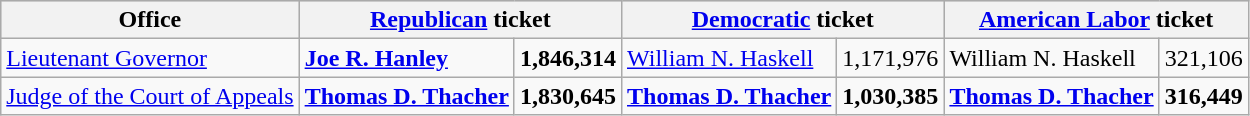<table class=wikitable>
<tr bgcolor=lightgrey>
<th>Office</th>
<th colspan="2" ><a href='#'>Republican</a> ticket</th>
<th colspan="2" ><a href='#'>Democratic</a> ticket</th>
<th colspan="2" ><a href='#'>American Labor</a> ticket</th>
</tr>
<tr>
<td><a href='#'>Lieutenant Governor</a></td>
<td><strong><a href='#'>Joe R. Hanley</a></strong></td>
<td align="right"><strong>1,846,314</strong></td>
<td><a href='#'>William N. Haskell</a></td>
<td align="right">1,171,976</td>
<td>William N. Haskell</td>
<td align="right">321,106</td>
</tr>
<tr>
<td><a href='#'>Judge of the Court of Appeals</a></td>
<td><strong><a href='#'>Thomas D. Thacher</a></strong></td>
<td align="right"><strong>1,830,645</strong></td>
<td><strong><a href='#'>Thomas D. Thacher</a></strong></td>
<td><strong>1,030,385</strong></td>
<td><strong><a href='#'>Thomas D. Thacher</a></strong></td>
<td><strong>316,449</strong></td>
</tr>
</table>
